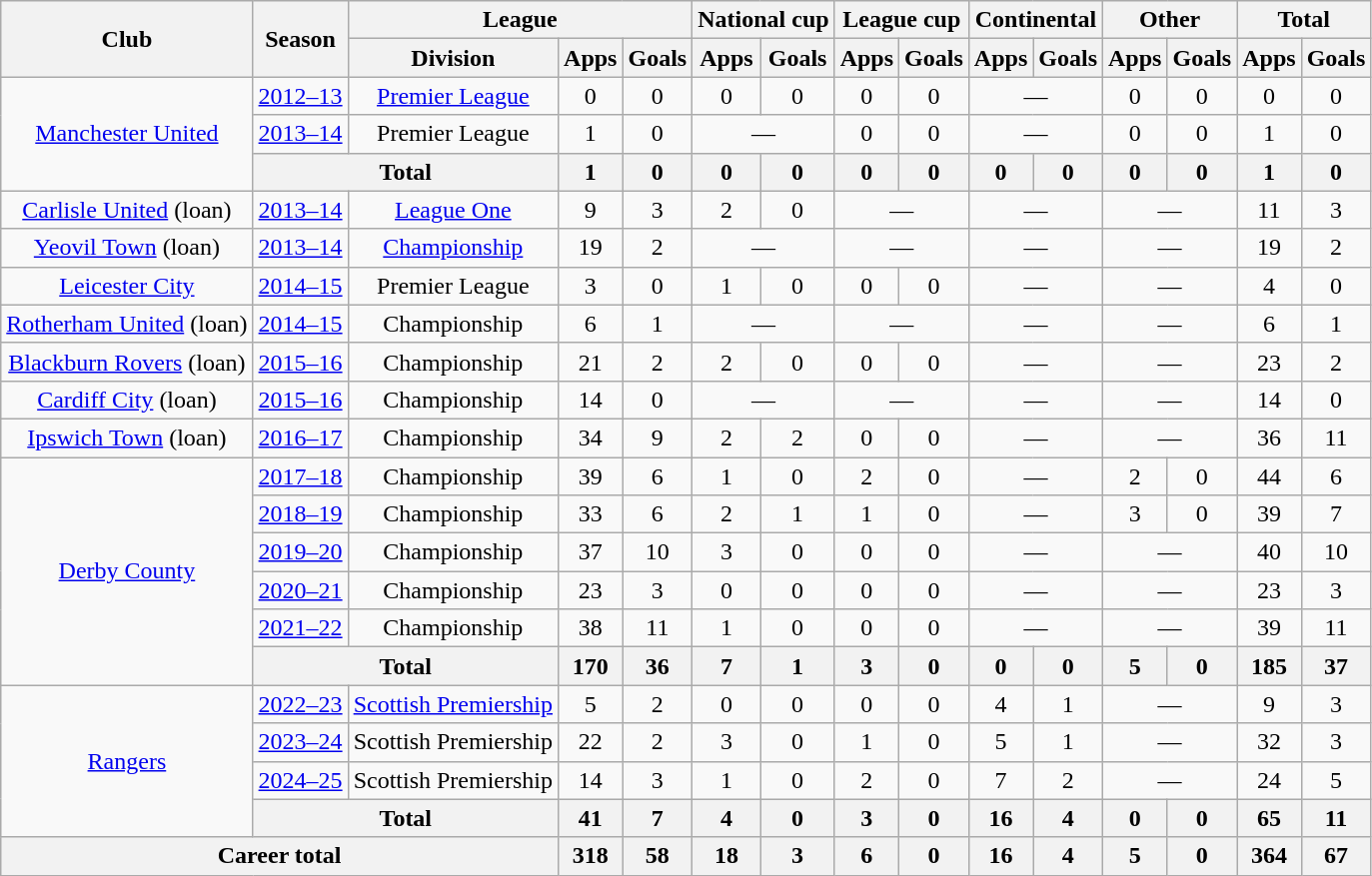<table class=wikitable style="text-align:center">
<tr>
<th rowspan="2">Club</th>
<th rowspan="2">Season</th>
<th colspan="3">League</th>
<th colspan="2">National cup</th>
<th colspan="2">League cup</th>
<th colspan="2">Continental</th>
<th colspan="2">Other</th>
<th colspan="2">Total</th>
</tr>
<tr>
<th>Division</th>
<th>Apps</th>
<th>Goals</th>
<th>Apps</th>
<th>Goals</th>
<th>Apps</th>
<th>Goals</th>
<th>Apps</th>
<th>Goals</th>
<th>Apps</th>
<th>Goals</th>
<th>Apps</th>
<th>Goals</th>
</tr>
<tr>
<td rowspan="3"><a href='#'>Manchester United</a></td>
<td><a href='#'>2012–13</a></td>
<td><a href='#'>Premier League</a></td>
<td>0</td>
<td>0</td>
<td>0</td>
<td>0</td>
<td>0</td>
<td>0</td>
<td colspan="2">—</td>
<td>0</td>
<td>0</td>
<td>0</td>
<td>0</td>
</tr>
<tr>
<td><a href='#'>2013–14</a></td>
<td>Premier League</td>
<td>1</td>
<td>0</td>
<td colspan="2">—</td>
<td>0</td>
<td>0</td>
<td colspan="2">—</td>
<td>0</td>
<td>0</td>
<td>1</td>
<td>0</td>
</tr>
<tr>
<th colspan="2">Total</th>
<th>1</th>
<th>0</th>
<th>0</th>
<th>0</th>
<th>0</th>
<th>0</th>
<th>0</th>
<th>0</th>
<th>0</th>
<th>0</th>
<th>1</th>
<th>0</th>
</tr>
<tr>
<td><a href='#'>Carlisle United</a> (loan)</td>
<td><a href='#'>2013–14</a></td>
<td><a href='#'>League One</a></td>
<td>9</td>
<td>3</td>
<td>2</td>
<td>0</td>
<td colspan="2">—</td>
<td colspan="2">—</td>
<td colspan="2">—</td>
<td>11</td>
<td>3</td>
</tr>
<tr>
<td><a href='#'>Yeovil Town</a> (loan)</td>
<td><a href='#'>2013–14</a></td>
<td><a href='#'>Championship</a></td>
<td>19</td>
<td>2</td>
<td colspan="2">—</td>
<td colspan="2">—</td>
<td colspan="2">—</td>
<td colspan="2">—</td>
<td>19</td>
<td>2</td>
</tr>
<tr>
<td><a href='#'>Leicester City</a></td>
<td><a href='#'>2014–15</a></td>
<td>Premier League</td>
<td>3</td>
<td>0</td>
<td>1</td>
<td>0</td>
<td>0</td>
<td>0</td>
<td colspan="2">—</td>
<td colspan="2">—</td>
<td>4</td>
<td>0</td>
</tr>
<tr>
<td><a href='#'>Rotherham United</a> (loan)</td>
<td><a href='#'>2014–15</a></td>
<td>Championship</td>
<td>6</td>
<td>1</td>
<td colspan="2">—</td>
<td colspan="2">—</td>
<td colspan="2">—</td>
<td colspan="2">—</td>
<td>6</td>
<td>1</td>
</tr>
<tr>
<td><a href='#'>Blackburn Rovers</a> (loan)</td>
<td><a href='#'>2015–16</a></td>
<td>Championship</td>
<td>21</td>
<td>2</td>
<td>2</td>
<td>0</td>
<td>0</td>
<td>0</td>
<td colspan="2">—</td>
<td colspan="2">—</td>
<td>23</td>
<td>2</td>
</tr>
<tr>
<td><a href='#'>Cardiff City</a> (loan)</td>
<td><a href='#'>2015–16</a></td>
<td>Championship</td>
<td>14</td>
<td>0</td>
<td colspan="2">—</td>
<td colspan="2">—</td>
<td colspan="2">—</td>
<td colspan="2">—</td>
<td>14</td>
<td>0</td>
</tr>
<tr>
<td><a href='#'>Ipswich Town</a> (loan)</td>
<td><a href='#'>2016–17</a></td>
<td>Championship</td>
<td>34</td>
<td>9</td>
<td>2</td>
<td>2</td>
<td>0</td>
<td>0</td>
<td colspan="2">—</td>
<td colspan="2">—</td>
<td>36</td>
<td>11</td>
</tr>
<tr>
<td rowspan="6"><a href='#'>Derby County</a></td>
<td><a href='#'>2017–18</a></td>
<td>Championship</td>
<td>39</td>
<td>6</td>
<td>1</td>
<td>0</td>
<td>2</td>
<td>0</td>
<td colspan="2">—</td>
<td>2</td>
<td>0</td>
<td>44</td>
<td>6</td>
</tr>
<tr>
<td><a href='#'>2018–19</a></td>
<td>Championship</td>
<td>33</td>
<td>6</td>
<td>2</td>
<td>1</td>
<td>1</td>
<td>0</td>
<td colspan="2">—</td>
<td>3</td>
<td>0</td>
<td>39</td>
<td>7</td>
</tr>
<tr>
<td><a href='#'>2019–20</a></td>
<td>Championship</td>
<td>37</td>
<td>10</td>
<td>3</td>
<td>0</td>
<td>0</td>
<td>0</td>
<td colspan="2">—</td>
<td colspan="2">—</td>
<td>40</td>
<td>10</td>
</tr>
<tr>
<td><a href='#'>2020–21</a></td>
<td>Championship</td>
<td>23</td>
<td>3</td>
<td>0</td>
<td>0</td>
<td>0</td>
<td>0</td>
<td colspan="2">—</td>
<td colspan="2">—</td>
<td>23</td>
<td>3</td>
</tr>
<tr>
<td><a href='#'>2021–22</a></td>
<td>Championship</td>
<td>38</td>
<td>11</td>
<td>1</td>
<td>0</td>
<td>0</td>
<td>0</td>
<td colspan="2">—</td>
<td colspan="2">—</td>
<td>39</td>
<td>11</td>
</tr>
<tr>
<th colspan="2">Total</th>
<th>170</th>
<th>36</th>
<th>7</th>
<th>1</th>
<th>3</th>
<th>0</th>
<th>0</th>
<th>0</th>
<th>5</th>
<th>0</th>
<th>185</th>
<th>37</th>
</tr>
<tr>
<td rowspan="4"><a href='#'>Rangers</a></td>
<td><a href='#'>2022–23</a></td>
<td><a href='#'>Scottish Premiership</a></td>
<td>5</td>
<td>2</td>
<td>0</td>
<td>0</td>
<td>0</td>
<td>0</td>
<td>4</td>
<td>1</td>
<td colspan="2">—</td>
<td>9</td>
<td>3</td>
</tr>
<tr>
<td><a href='#'>2023–24</a></td>
<td>Scottish Premiership</td>
<td>22</td>
<td>2</td>
<td>3</td>
<td>0</td>
<td>1</td>
<td>0</td>
<td>5</td>
<td>1</td>
<td colspan="2">—</td>
<td>32</td>
<td>3</td>
</tr>
<tr>
<td><a href='#'>2024–25</a></td>
<td>Scottish Premiership</td>
<td>14</td>
<td>3</td>
<td>1</td>
<td>0</td>
<td>2</td>
<td>0</td>
<td>7</td>
<td>2</td>
<td colspan="2">—</td>
<td>24</td>
<td>5</td>
</tr>
<tr>
<th colspan="2">Total</th>
<th>41</th>
<th>7</th>
<th>4</th>
<th>0</th>
<th>3</th>
<th>0</th>
<th>16</th>
<th>4</th>
<th>0</th>
<th>0</th>
<th>65</th>
<th>11</th>
</tr>
<tr>
<th colspan="3">Career total</th>
<th>318</th>
<th>58</th>
<th>18</th>
<th>3</th>
<th>6</th>
<th>0</th>
<th>16</th>
<th>4</th>
<th>5</th>
<th>0</th>
<th>364</th>
<th>67</th>
</tr>
</table>
